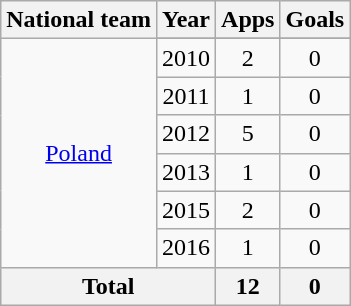<table class="wikitable" style="text-align:center">
<tr>
<th>National team</th>
<th>Year</th>
<th>Apps</th>
<th>Goals</th>
</tr>
<tr>
<td rowspan=7><a href='#'>Poland</a></td>
</tr>
<tr>
<td>2010</td>
<td>2</td>
<td>0</td>
</tr>
<tr>
<td>2011</td>
<td>1</td>
<td>0</td>
</tr>
<tr>
<td>2012</td>
<td>5</td>
<td>0</td>
</tr>
<tr>
<td>2013</td>
<td>1</td>
<td>0</td>
</tr>
<tr>
<td>2015</td>
<td>2</td>
<td>0</td>
</tr>
<tr>
<td>2016</td>
<td>1</td>
<td>0</td>
</tr>
<tr>
<th colspan="2">Total</th>
<th>12</th>
<th>0</th>
</tr>
</table>
